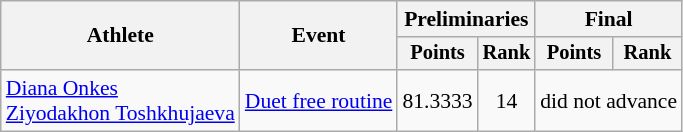<table class="wikitable" style="text-align:center; font-size:90%">
<tr>
<th rowspan="2">Athlete</th>
<th rowspan="2">Event</th>
<th colspan="2">Preliminaries</th>
<th colspan="2">Final</th>
</tr>
<tr style="font-size:95%">
<th>Points</th>
<th>Rank</th>
<th>Points</th>
<th>Rank</th>
</tr>
<tr>
<td align=left><a href='#'>Diana Onkes</a><br><a href='#'>Ziyodakhon Toshkhujaeva</a></td>
<td align=left><a href='#'>Duet free routine</a></td>
<td>81.3333</td>
<td>14</td>
<td colspan=2>did not advance</td>
</tr>
</table>
